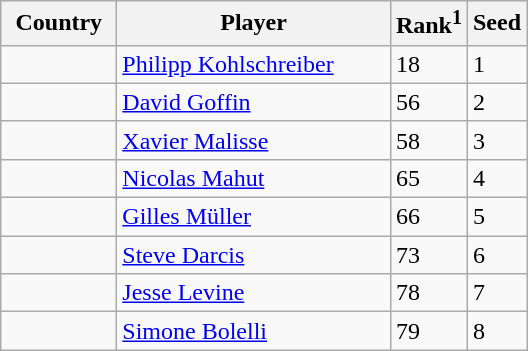<table class="sortable wikitable">
<tr>
<th width="70">Country</th>
<th width="175">Player</th>
<th>Rank<sup>1</sup></th>
<th>Seed</th>
</tr>
<tr>
<td></td>
<td><a href='#'>Philipp Kohlschreiber</a></td>
<td>18</td>
<td>1</td>
</tr>
<tr>
<td></td>
<td><a href='#'>David Goffin</a></td>
<td>56</td>
<td>2</td>
</tr>
<tr>
<td></td>
<td><a href='#'>Xavier Malisse</a></td>
<td>58</td>
<td>3</td>
</tr>
<tr>
<td></td>
<td><a href='#'>Nicolas Mahut</a></td>
<td>65</td>
<td>4</td>
</tr>
<tr>
<td></td>
<td><a href='#'>Gilles Müller</a></td>
<td>66</td>
<td>5</td>
</tr>
<tr>
<td></td>
<td><a href='#'>Steve Darcis</a></td>
<td>73</td>
<td>6</td>
</tr>
<tr>
<td></td>
<td><a href='#'>Jesse Levine</a></td>
<td>78</td>
<td>7</td>
</tr>
<tr>
<td></td>
<td><a href='#'>Simone Bolelli</a></td>
<td>79</td>
<td>8</td>
</tr>
</table>
